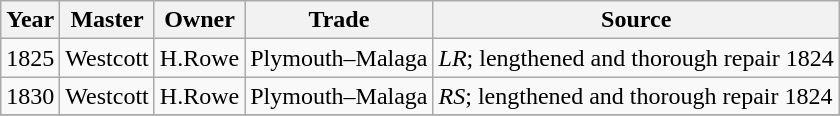<table class="wikitable">
<tr>
<th>Year</th>
<th>Master</th>
<th>Owner</th>
<th>Trade</th>
<th>Source</th>
</tr>
<tr>
<td>1825</td>
<td>Westcott</td>
<td>H.Rowe</td>
<td>Plymouth–Malaga</td>
<td><em>LR</em>; lengthened and thorough repair 1824</td>
</tr>
<tr>
<td>1830</td>
<td>Westcott</td>
<td>H.Rowe</td>
<td>Plymouth–Malaga</td>
<td><em>RS</em>; lengthened and thorough repair 1824</td>
</tr>
<tr>
</tr>
</table>
